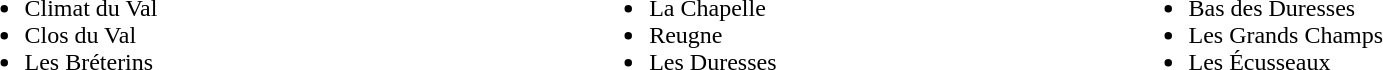<table border="0" width="100%">
<tr ---- valign="top">
<td width="33%"><br><ul><li>Climat du Val</li><li>Clos du Val</li><li>Les Bréterins</li></ul></td>
<td><br><ul><li>La Chapelle</li><li>Reugne</li><li>Les Duresses</li></ul></td>
<td><br><ul><li>Bas des Duresses</li><li>Les Grands Champs</li><li>Les Écusseaux</li></ul></td>
</tr>
</table>
